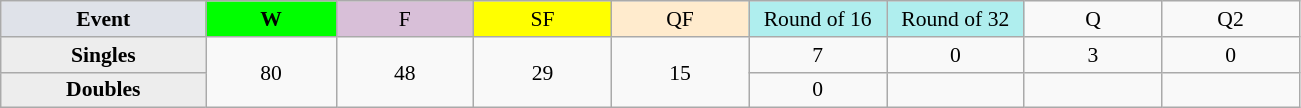<table class=wikitable style=font-size:90%;text-align:center>
<tr>
<td style="width:130px; background:#dfe2e9;"><strong>Event</strong></td>
<td style="width:80px; background:lime;"><strong>W</strong></td>
<td style="width:85px; background:thistle;">F</td>
<td style="width:85px; background:#ff0;">SF</td>
<td style="width:85px; background:#ffebcd;">QF</td>
<td style="width:85px; background:#afeeee;">Round of 16</td>
<td style="width:85px; background:#afeeee;">Round of 32</td>
<td width=85>Q</td>
<td width=85>Q2</td>
</tr>
<tr>
<th style="background:#ededed;">Singles</th>
<td rowspan=2>80</td>
<td rowspan=2>48</td>
<td rowspan=2>29</td>
<td rowspan=2>15</td>
<td>7</td>
<td>0</td>
<td>3</td>
<td>0</td>
</tr>
<tr>
<th style="background:#ededed;">Doubles</th>
<td>0</td>
<td></td>
<td></td>
<td></td>
</tr>
</table>
